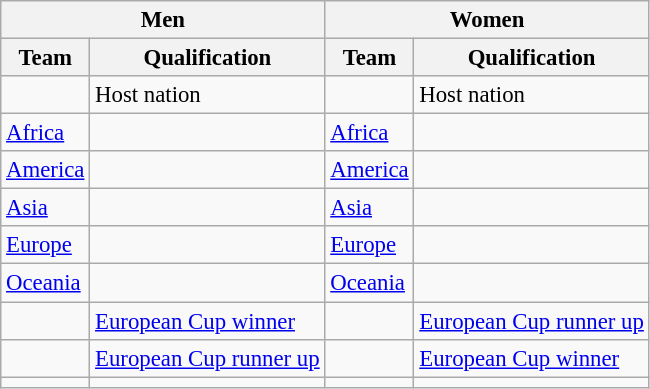<table class="wikitable" style="text-align:left; font-size:95%">
<tr>
<th colspan=2>Men</th>
<th colspan=2>Women</th>
</tr>
<tr>
<th>Team</th>
<th>Qualification</th>
<th>Team</th>
<th>Qualification</th>
</tr>
<tr>
<td></td>
<td>Host nation</td>
<td></td>
<td>Host nation</td>
</tr>
<tr>
<td><a href='#'>Africa</a></td>
<td></td>
<td><a href='#'>Africa</a></td>
<td></td>
</tr>
<tr>
<td><a href='#'>America</a></td>
<td></td>
<td><a href='#'>America</a></td>
<td></td>
</tr>
<tr>
<td><a href='#'>Asia</a></td>
<td></td>
<td><a href='#'>Asia</a></td>
<td></td>
</tr>
<tr>
<td><a href='#'>Europe</a></td>
<td></td>
<td><a href='#'>Europe</a></td>
<td></td>
</tr>
<tr>
<td><a href='#'>Oceania</a></td>
<td></td>
<td><a href='#'>Oceania</a></td>
<td></td>
</tr>
<tr>
<td></td>
<td><a href='#'>European Cup winner</a></td>
<td></td>
<td><a href='#'>European Cup runner up</a></td>
</tr>
<tr>
<td></td>
<td><a href='#'>European Cup runner up</a></td>
<td></td>
<td><a href='#'>European Cup winner</a></td>
</tr>
<tr>
<td></td>
<td></td>
<td></td>
<td></td>
</tr>
</table>
